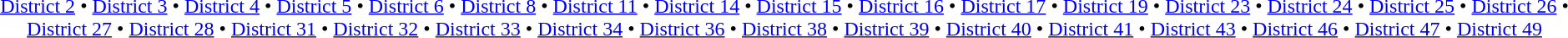<table id=toc class=toc summary=Contents>
<tr>
<td align=center><br><a href='#'>District 2</a> • <a href='#'>District 3</a> • <a href='#'>District 4</a> • <a href='#'>District 5</a> • <a href='#'>District 6</a> • <a href='#'>District 8</a> • <a href='#'>District 11</a> • <a href='#'>District 14</a> • <a href='#'>District 15</a> • <a href='#'>District 16</a> • <a href='#'>District 17</a> • <a href='#'>District 19</a> • <a href='#'>District 23</a> • <a href='#'>District 24</a> • <a href='#'>District 25</a> • <a href='#'>District 26</a> • <a href='#'>District 27</a> • <a href='#'>District 28</a> • <a href='#'>District 31</a> • <a href='#'>District 32</a> • <a href='#'>District 33</a> • <a href='#'>District 34</a> • <a href='#'>District 36</a> • <a href='#'>District 38</a> • <a href='#'>District 39</a> • <a href='#'>District 40</a> • <a href='#'>District 41</a> • <a href='#'>District 43</a> • <a href='#'>District 46</a> • <a href='#'>District 47</a> • <a href='#'>District 49</a></td>
</tr>
</table>
